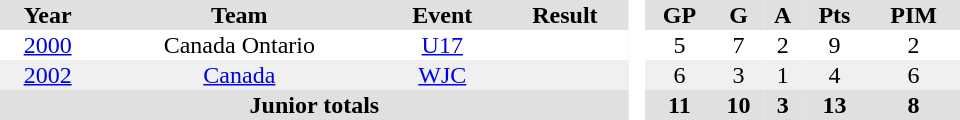<table border="0" cellpadding="1" cellspacing="0" style="text-align:center; width:40em">
<tr ALIGN="center" bgcolor="#e0e0e0">
<th>Year</th>
<th>Team</th>
<th>Event</th>
<th>Result</th>
<th rowspan="99" bgcolor="#ffffff"> </th>
<th>GP</th>
<th>G</th>
<th>A</th>
<th>Pts</th>
<th>PIM</th>
</tr>
<tr>
<td><a href='#'>2000</a></td>
<td>Canada Ontario</td>
<td><a href='#'>U17</a></td>
<td></td>
<td>5</td>
<td>7</td>
<td>2</td>
<td>9</td>
<td>2</td>
</tr>
<tr bgcolor="#f0f0f0">
<td><a href='#'>2002</a></td>
<td><a href='#'>Canada</a></td>
<td><a href='#'>WJC</a></td>
<td></td>
<td>6</td>
<td>3</td>
<td>1</td>
<td>4</td>
<td>6</td>
</tr>
<tr bgcolor="#e0e0e0">
<th colspan=4>Junior totals</th>
<th>11</th>
<th>10</th>
<th>3</th>
<th>13</th>
<th>8</th>
</tr>
</table>
